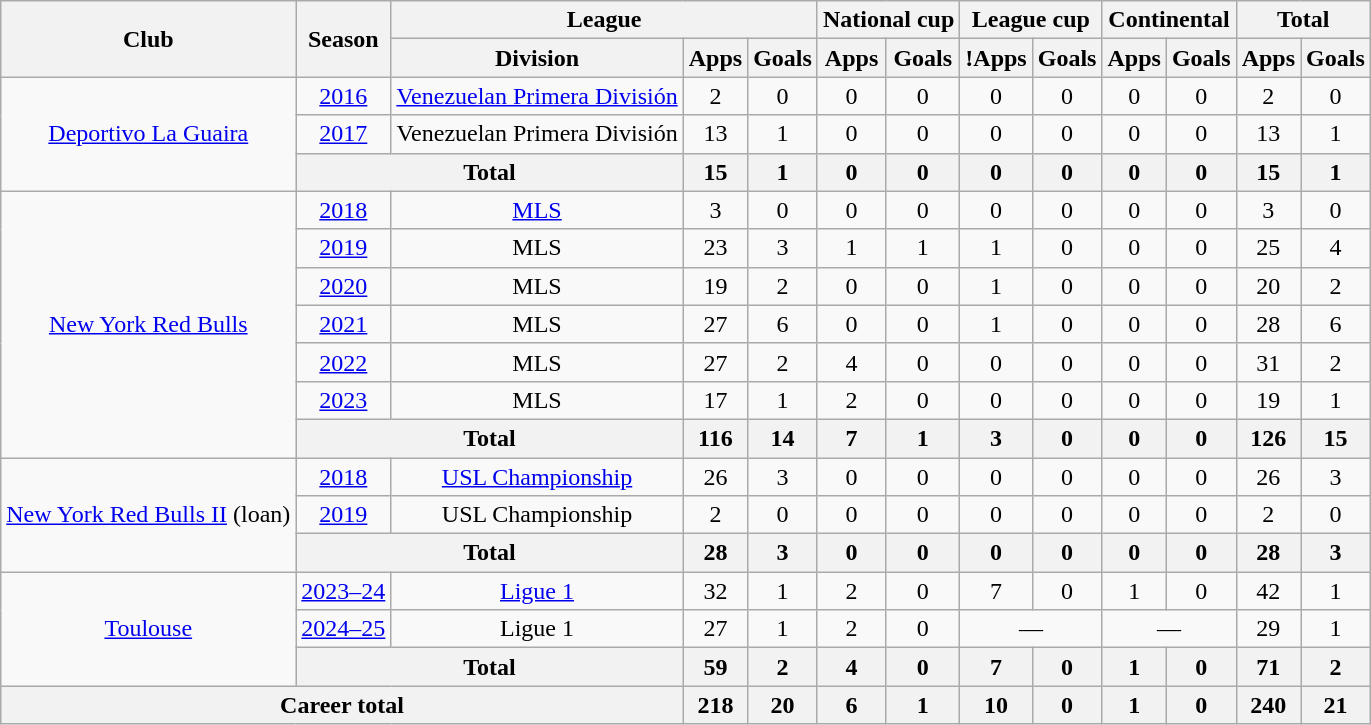<table class="wikitable" style="text-align:center">
<tr>
<th rowspan="2">Club</th>
<th rowspan="2">Season</th>
<th colspan="3">League</th>
<th colspan="2">National cup</th>
<th colspan="2">League cup</th>
<th colspan="2">Continental</th>
<th colspan="2">Total</th>
</tr>
<tr>
<th>Division</th>
<th>Apps</th>
<th>Goals</th>
<th>Apps</th>
<th>Goals</th>
<th>!Apps</th>
<th>Goals</th>
<th>Apps</th>
<th>Goals</th>
<th>Apps</th>
<th>Goals</th>
</tr>
<tr>
<td rowspan="3"><a href='#'>Deportivo La Guaira</a></td>
<td><a href='#'>2016</a></td>
<td><a href='#'>Venezuelan Primera División</a></td>
<td>2</td>
<td>0</td>
<td>0</td>
<td>0</td>
<td>0</td>
<td>0</td>
<td>0</td>
<td>0</td>
<td>2</td>
<td>0</td>
</tr>
<tr>
<td><a href='#'>2017</a></td>
<td>Venezuelan Primera División</td>
<td>13</td>
<td>1</td>
<td>0</td>
<td>0</td>
<td>0</td>
<td>0</td>
<td>0</td>
<td>0</td>
<td>13</td>
<td>1</td>
</tr>
<tr>
<th colspan="2">Total</th>
<th>15</th>
<th>1</th>
<th>0</th>
<th>0</th>
<th>0</th>
<th>0</th>
<th>0</th>
<th>0</th>
<th>15</th>
<th>1</th>
</tr>
<tr>
<td rowspan="7"><a href='#'>New York Red Bulls</a></td>
<td><a href='#'>2018</a></td>
<td><a href='#'>MLS</a></td>
<td>3</td>
<td>0</td>
<td>0</td>
<td>0</td>
<td>0</td>
<td>0</td>
<td>0</td>
<td>0</td>
<td>3</td>
<td>0</td>
</tr>
<tr>
<td><a href='#'>2019</a></td>
<td>MLS</td>
<td>23</td>
<td>3</td>
<td>1</td>
<td>1</td>
<td>1</td>
<td>0</td>
<td>0</td>
<td>0</td>
<td>25</td>
<td>4</td>
</tr>
<tr>
<td><a href='#'>2020</a></td>
<td>MLS</td>
<td>19</td>
<td>2</td>
<td>0</td>
<td>0</td>
<td>1</td>
<td>0</td>
<td>0</td>
<td>0</td>
<td>20</td>
<td>2</td>
</tr>
<tr>
<td><a href='#'>2021</a></td>
<td>MLS</td>
<td>27</td>
<td>6</td>
<td>0</td>
<td>0</td>
<td>1</td>
<td>0</td>
<td>0</td>
<td>0</td>
<td>28</td>
<td>6</td>
</tr>
<tr>
<td><a href='#'>2022</a></td>
<td>MLS</td>
<td>27</td>
<td>2</td>
<td>4</td>
<td>0</td>
<td>0</td>
<td>0</td>
<td>0</td>
<td>0</td>
<td>31</td>
<td>2</td>
</tr>
<tr>
<td><a href='#'>2023</a></td>
<td>MLS</td>
<td>17</td>
<td>1</td>
<td>2</td>
<td>0</td>
<td>0</td>
<td>0</td>
<td>0</td>
<td>0</td>
<td>19</td>
<td>1</td>
</tr>
<tr>
<th colspan="2">Total</th>
<th>116</th>
<th>14</th>
<th>7</th>
<th>1</th>
<th>3</th>
<th>0</th>
<th>0</th>
<th>0</th>
<th>126</th>
<th>15</th>
</tr>
<tr>
<td rowspan="3"><a href='#'>New York Red Bulls II</a> (loan)</td>
<td><a href='#'>2018</a></td>
<td><a href='#'>USL Championship</a></td>
<td>26</td>
<td>3</td>
<td>0</td>
<td>0</td>
<td>0</td>
<td>0</td>
<td>0</td>
<td>0</td>
<td>26</td>
<td>3</td>
</tr>
<tr>
<td><a href='#'>2019</a></td>
<td>USL Championship</td>
<td>2</td>
<td>0</td>
<td>0</td>
<td>0</td>
<td>0</td>
<td>0</td>
<td>0</td>
<td>0</td>
<td>2</td>
<td>0</td>
</tr>
<tr>
<th colspan="2">Total</th>
<th>28</th>
<th>3</th>
<th>0</th>
<th>0</th>
<th>0</th>
<th>0</th>
<th>0</th>
<th>0</th>
<th>28</th>
<th>3</th>
</tr>
<tr>
<td rowspan="3"><a href='#'>Toulouse</a></td>
<td><a href='#'>2023–24</a></td>
<td><a href='#'>Ligue 1</a></td>
<td>32</td>
<td>1</td>
<td>2</td>
<td>0</td>
<td>7</td>
<td>0</td>
<td>1</td>
<td>0</td>
<td>42</td>
<td>1</td>
</tr>
<tr>
<td><a href='#'>2024–25</a></td>
<td>Ligue 1</td>
<td>27</td>
<td>1</td>
<td>2</td>
<td>0</td>
<td colspan="2">—</td>
<td colspan="2">—</td>
<td>29</td>
<td>1</td>
</tr>
<tr>
<th colspan="2">Total</th>
<th>59</th>
<th>2</th>
<th>4</th>
<th>0</th>
<th>7</th>
<th>0</th>
<th>1</th>
<th>0</th>
<th>71</th>
<th>2</th>
</tr>
<tr>
<th colspan="3">Career total</th>
<th>218</th>
<th>20</th>
<th>6</th>
<th>1</th>
<th>10</th>
<th>0</th>
<th>1</th>
<th>0</th>
<th>240</th>
<th>21</th>
</tr>
</table>
